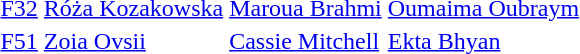<table>
<tr>
<td><a href='#'>F32</a></td>
<td><a href='#'>Róża Kozakowska</a><br></td>
<td><a href='#'>Maroua Brahmi</a><br></td>
<td><a href='#'>Oumaima Oubraym</a><br></td>
</tr>
<tr>
<td><a href='#'>F51</a></td>
<td><a href='#'>Zoia Ovsii</a><br></td>
<td><a href='#'>Cassie Mitchell</a><br></td>
<td><a href='#'>Ekta Bhyan</a><br></td>
</tr>
<tr>
</tr>
</table>
